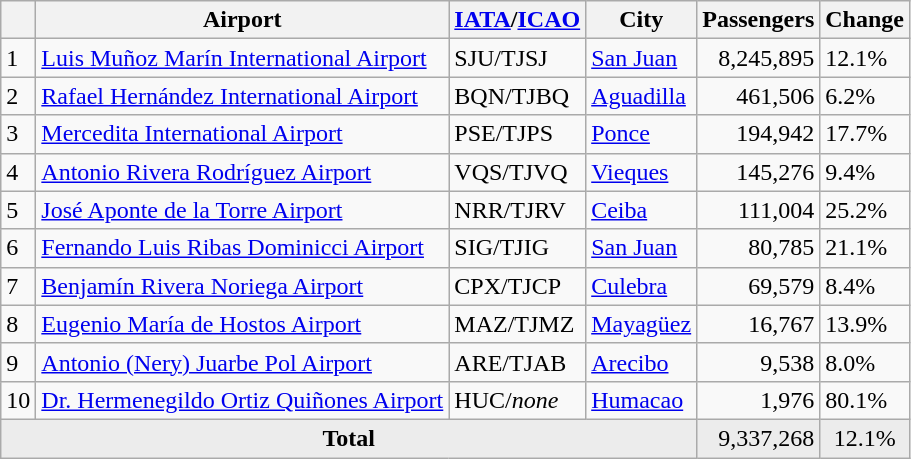<table class="wikitable sortable">
<tr>
<th></th>
<th>Airport</th>
<th><a href='#'>IATA</a>/<a href='#'>ICAO</a></th>
<th>City</th>
<th>Passengers</th>
<th>Change</th>
</tr>
<tr>
<td>1</td>
<td><a href='#'>Luis Muñoz Marín International Airport</a></td>
<td>SJU/TJSJ</td>
<td><a href='#'>San Juan</a></td>
<td align="right">8,245,895</td>
<td> 12.1%</td>
</tr>
<tr>
<td>2</td>
<td><a href='#'>Rafael Hernández International Airport</a></td>
<td>BQN/TJBQ</td>
<td><a href='#'>Aguadilla</a></td>
<td align="right">461,506</td>
<td> 6.2%</td>
</tr>
<tr>
<td>3</td>
<td><a href='#'>Mercedita International Airport</a></td>
<td>PSE/TJPS</td>
<td><a href='#'>Ponce</a></td>
<td align="right">194,942</td>
<td> 17.7%</td>
</tr>
<tr>
<td>4</td>
<td><a href='#'>Antonio Rivera Rodríguez Airport</a></td>
<td>VQS/TJVQ</td>
<td><a href='#'>Vieques</a></td>
<td align="right">145,276</td>
<td> 9.4%</td>
</tr>
<tr>
<td>5</td>
<td><a href='#'>José Aponte de la Torre Airport</a></td>
<td>NRR/TJRV</td>
<td><a href='#'>Ceiba</a></td>
<td align="right">111,004</td>
<td> 25.2%</td>
</tr>
<tr>
<td>6</td>
<td><a href='#'>Fernando Luis Ribas Dominicci Airport</a></td>
<td>SIG/TJIG</td>
<td><a href='#'>San Juan</a></td>
<td align="right">80,785</td>
<td> 21.1%</td>
</tr>
<tr>
<td>7</td>
<td><a href='#'>Benjamín Rivera Noriega Airport</a></td>
<td>CPX/TJCP</td>
<td><a href='#'>Culebra</a></td>
<td align="right">69,579</td>
<td> 8.4%</td>
</tr>
<tr>
<td>8</td>
<td><a href='#'>Eugenio María de Hostos Airport</a></td>
<td>MAZ/TJMZ</td>
<td><a href='#'>Mayagüez</a></td>
<td align="right">16,767</td>
<td> 13.9%</td>
</tr>
<tr>
<td>9</td>
<td><a href='#'>Antonio (Nery) Juarbe Pol Airport</a></td>
<td>ARE/TJAB</td>
<td><a href='#'>Arecibo</a></td>
<td align="right">9,538</td>
<td> 8.0%</td>
</tr>
<tr>
<td>10</td>
<td><a href='#'>Dr. Hermenegildo Ortiz Quiñones Airport</a></td>
<td>HUC/<em>none</em></td>
<td><a href='#'>Humacao</a></td>
<td align="right">1,976</td>
<td> 80.1%</td>
</tr>
<tr style="background-color:#ececec;">
<td colspan=4 align="center"><strong>Total</strong></td>
<td align="right">9,337,268</td>
<td align="center"> 12.1%</td>
</tr>
</table>
